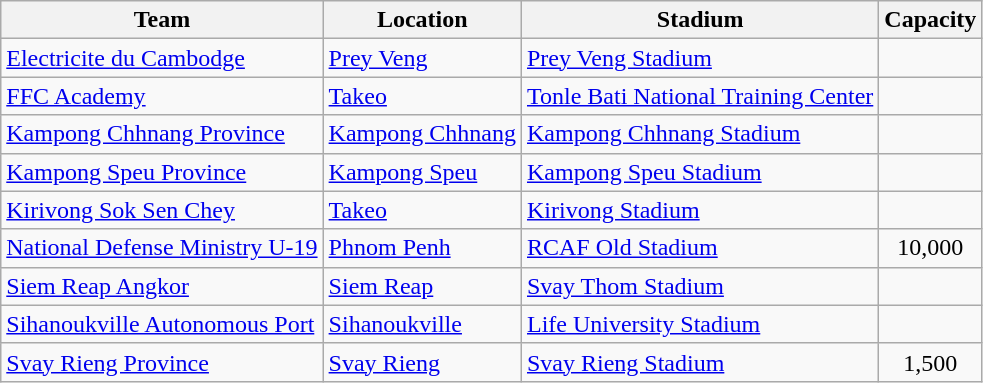<table class="wikitable sortable">
<tr>
<th>Team</th>
<th>Location</th>
<th>Stadium</th>
<th>Capacity</th>
</tr>
<tr>
<td><a href='#'>Electricite du Cambodge</a></td>
<td><a href='#'>Prey Veng</a></td>
<td><a href='#'>Prey Veng Stadium</a></td>
<td align="center"></td>
</tr>
<tr>
<td><a href='#'>FFC Academy</a></td>
<td><a href='#'>Takeo</a></td>
<td><a href='#'>Tonle Bati National Training Center</a></td>
<td align="center"></td>
</tr>
<tr>
<td><a href='#'>Kampong Chhnang Province</a></td>
<td><a href='#'>Kampong Chhnang</a></td>
<td><a href='#'>Kampong Chhnang Stadium</a></td>
<td align="center"></td>
</tr>
<tr>
<td><a href='#'>Kampong Speu Province</a></td>
<td><a href='#'>Kampong Speu</a></td>
<td><a href='#'>Kampong Speu Stadium</a></td>
<td align="center"></td>
</tr>
<tr>
<td><a href='#'>Kirivong Sok Sen Chey</a></td>
<td><a href='#'>Takeo</a></td>
<td><a href='#'>Kirivong Stadium</a></td>
<td align="center"></td>
</tr>
<tr>
<td><a href='#'>National Defense Ministry U-19</a></td>
<td><a href='#'>Phnom Penh</a></td>
<td><a href='#'>RCAF Old Stadium</a></td>
<td align="center">10,000</td>
</tr>
<tr>
<td><a href='#'>Siem Reap Angkor</a></td>
<td><a href='#'>Siem Reap</a></td>
<td><a href='#'>Svay Thom Stadium</a></td>
<td align="center"></td>
</tr>
<tr>
<td><a href='#'>Sihanoukville Autonomous Port</a></td>
<td><a href='#'>Sihanoukville</a></td>
<td><a href='#'>Life University Stadium</a></td>
<td align="center"></td>
</tr>
<tr>
<td><a href='#'>Svay Rieng Province</a></td>
<td><a href='#'>Svay Rieng</a></td>
<td><a href='#'>Svay Rieng Stadium</a></td>
<td align="center">1,500</td>
</tr>
</table>
